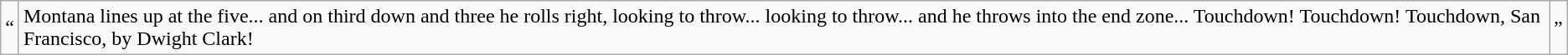<table class="wikitable">
<tr>
<td>“</td>
<td>Montana lines up at the five... and on third down and three he rolls right, looking to throw... looking to throw... and he throws into the end zone... Touchdown! Touchdown! Touchdown, San Francisco, by Dwight Clark!</td>
<td>”</td>
</tr>
</table>
